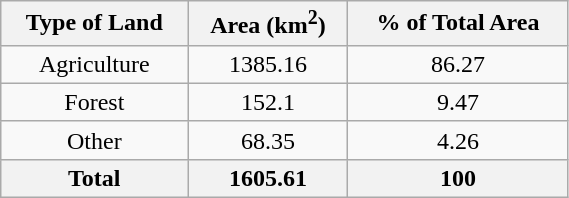<table class="wikitable sortable"  style="text-align:center; width:30%;">
<tr>
<th>Type of Land</th>
<th>Area (km<sup>2</sup>)</th>
<th>% of Total Area</th>
</tr>
<tr>
<td>Agriculture</td>
<td>1385.16</td>
<td>86.27</td>
</tr>
<tr>
<td>Forest</td>
<td>152.1</td>
<td>9.47</td>
</tr>
<tr>
<td>Other</td>
<td>68.35</td>
<td>4.26</td>
</tr>
<tr class="sortbottom">
<th>Total</th>
<th>1605.61</th>
<th>100</th>
</tr>
</table>
